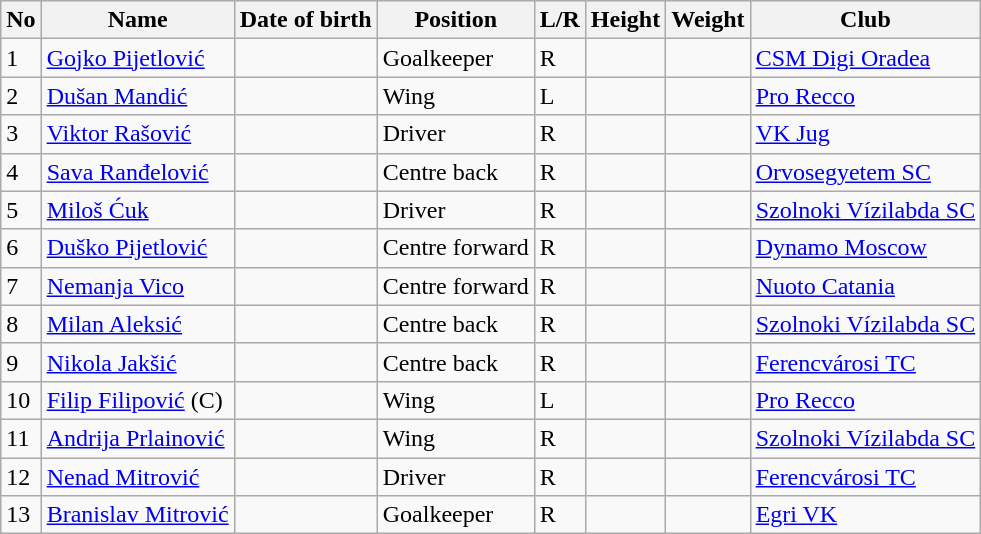<table class="wikitable sortable" text-align:center;">
<tr>
<th>No</th>
<th>Name</th>
<th>Date of birth</th>
<th>Position</th>
<th>L/R</th>
<th>Height</th>
<th>Weight</th>
<th>Club</th>
</tr>
<tr>
<td>1</td>
<td align=left><a href='#'>Gojko Pijetlović</a></td>
<td align=left></td>
<td>Goalkeeper</td>
<td>R</td>
<td></td>
<td></td>
<td align=left> <a href='#'>CSM Digi Oradea</a></td>
</tr>
<tr>
<td>2</td>
<td align=left><a href='#'>Dušan Mandić</a></td>
<td align=left></td>
<td>Wing</td>
<td>L</td>
<td></td>
<td></td>
<td align=left> <a href='#'>Pro Recco</a></td>
</tr>
<tr>
<td>3</td>
<td align=left><a href='#'>Viktor Rašović</a></td>
<td align=left></td>
<td>Driver</td>
<td>R</td>
<td></td>
<td></td>
<td align=left> <a href='#'>VK Jug</a></td>
</tr>
<tr>
<td>4</td>
<td align=left><a href='#'>Sava Ranđelović</a></td>
<td align=left></td>
<td>Centre back</td>
<td>R</td>
<td></td>
<td></td>
<td align=left> <a href='#'>Orvosegyetem SC</a></td>
</tr>
<tr>
<td>5</td>
<td align=left><a href='#'>Miloš Ćuk</a></td>
<td align=left></td>
<td>Driver</td>
<td>R</td>
<td></td>
<td></td>
<td align=left> <a href='#'>Szolnoki Vízilabda SC</a></td>
</tr>
<tr>
<td>6</td>
<td align=left><a href='#'>Duško Pijetlović</a></td>
<td align=left></td>
<td>Centre forward</td>
<td>R</td>
<td></td>
<td></td>
<td align=left> <a href='#'>Dynamo Moscow</a></td>
</tr>
<tr>
<td>7</td>
<td align=left><a href='#'>Nemanja Vico</a></td>
<td align=left></td>
<td>Centre forward</td>
<td>R</td>
<td></td>
<td></td>
<td align=left> <a href='#'>Nuoto Catania</a></td>
</tr>
<tr>
<td>8</td>
<td align=left><a href='#'>Milan Aleksić</a></td>
<td align=left></td>
<td>Centre back</td>
<td>R</td>
<td></td>
<td></td>
<td align=left> <a href='#'>Szolnoki Vízilabda SC</a></td>
</tr>
<tr>
<td>9</td>
<td align=left><a href='#'>Nikola Jakšić</a></td>
<td align=left></td>
<td>Centre back</td>
<td>R</td>
<td></td>
<td></td>
<td align=left> <a href='#'>Ferencvárosi TC</a></td>
</tr>
<tr>
<td>10</td>
<td align=left><a href='#'>Filip Filipović</a> (C)</td>
<td align=left></td>
<td>Wing</td>
<td>L</td>
<td></td>
<td></td>
<td align=left> <a href='#'>Pro Recco</a></td>
</tr>
<tr>
<td>11</td>
<td align=left><a href='#'>Andrija Prlainović</a></td>
<td align=left></td>
<td>Wing</td>
<td>R</td>
<td></td>
<td></td>
<td align=left> <a href='#'>Szolnoki Vízilabda SC</a></td>
</tr>
<tr>
<td>12</td>
<td align=left><a href='#'>Nenad Mitrović</a></td>
<td align=left></td>
<td>Driver</td>
<td>R</td>
<td></td>
<td></td>
<td align=left> <a href='#'>Ferencvárosi TC</a></td>
</tr>
<tr>
<td>13</td>
<td align=left><a href='#'>Branislav Mitrović</a></td>
<td align=left></td>
<td>Goalkeeper</td>
<td>R</td>
<td></td>
<td></td>
<td align=left> <a href='#'>Egri VK</a></td>
</tr>
</table>
